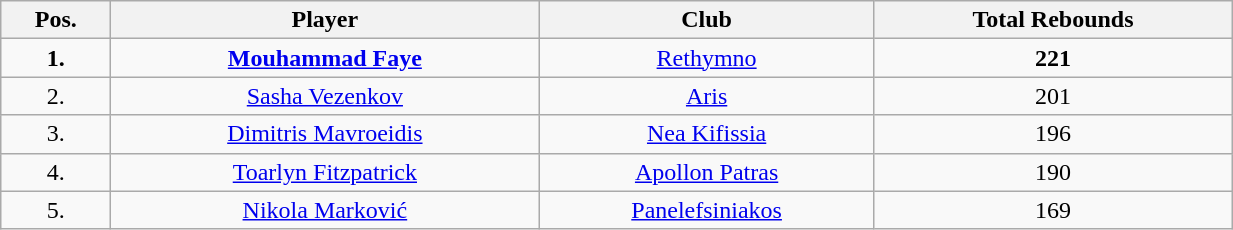<table class="wikitable" style="text-align: center;" width="65%">
<tr>
<th>Pos.</th>
<th>Player</th>
<th>Club</th>
<th>Total Rebounds</th>
</tr>
<tr>
<td align="center"><strong>1.</strong></td>
<td> <strong><a href='#'>Mouhammad Faye</a></strong></td>
<td><a href='#'>Rethymno</a></td>
<td align="center"><strong>221</strong></td>
</tr>
<tr>
<td align="center">2.</td>
<td> <a href='#'>Sasha Vezenkov</a></td>
<td><a href='#'>Aris</a></td>
<td align="center">201</td>
</tr>
<tr>
<td align="center">3.</td>
<td> <a href='#'>Dimitris Mavroeidis</a></td>
<td><a href='#'>Nea Kifissia</a></td>
<td align="center">196</td>
</tr>
<tr>
<td align="center">4.</td>
<td> <a href='#'>Toarlyn Fitzpatrick</a></td>
<td><a href='#'>Apollon Patras</a></td>
<td align="center">190</td>
</tr>
<tr>
<td align="center">5.</td>
<td> <a href='#'>Nikola Marković</a></td>
<td><a href='#'>Panelefsiniakos</a></td>
<td align="center">169</td>
</tr>
</table>
